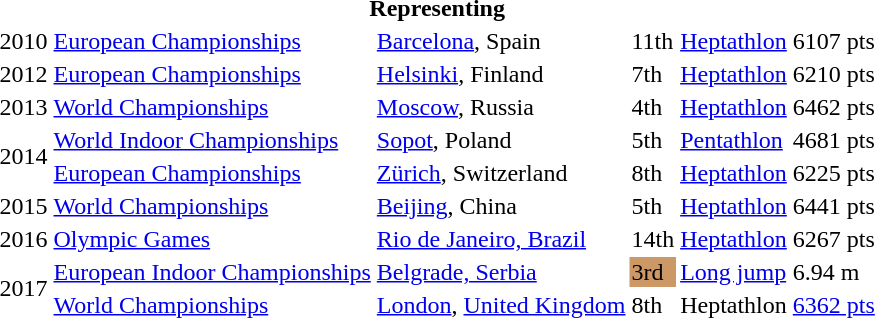<table>
<tr>
<th colspan="6">Representing </th>
</tr>
<tr>
<td>2010</td>
<td><a href='#'>European Championships</a></td>
<td><a href='#'>Barcelona</a>, Spain</td>
<td>11th</td>
<td><a href='#'>Heptathlon</a></td>
<td>6107 pts</td>
</tr>
<tr>
<td>2012</td>
<td><a href='#'>European Championships</a></td>
<td><a href='#'>Helsinki</a>, Finland</td>
<td>7th</td>
<td><a href='#'>Heptathlon</a></td>
<td>6210 pts</td>
</tr>
<tr>
<td>2013</td>
<td><a href='#'>World Championships</a></td>
<td><a href='#'>Moscow</a>, Russia</td>
<td>4th</td>
<td><a href='#'>Heptathlon</a></td>
<td>6462 pts</td>
</tr>
<tr>
<td rowspan=2>2014</td>
<td><a href='#'>World Indoor Championships</a></td>
<td><a href='#'>Sopot</a>, Poland</td>
<td>5th</td>
<td><a href='#'>Pentathlon</a></td>
<td>4681 pts</td>
</tr>
<tr>
<td><a href='#'>European Championships</a></td>
<td><a href='#'>Zürich</a>, Switzerland</td>
<td>8th</td>
<td><a href='#'>Heptathlon</a></td>
<td>6225 pts</td>
</tr>
<tr>
<td>2015</td>
<td><a href='#'>World Championships</a></td>
<td><a href='#'>Beijing</a>, China</td>
<td>5th</td>
<td><a href='#'>Heptathlon</a></td>
<td>6441 pts</td>
</tr>
<tr>
<td>2016</td>
<td><a href='#'>Olympic Games</a></td>
<td><a href='#'>Rio de Janeiro, Brazil</a></td>
<td>14th</td>
<td><a href='#'>Heptathlon</a></td>
<td>6267 pts</td>
</tr>
<tr>
<td rowspan=2>2017</td>
<td><a href='#'>European Indoor Championships</a></td>
<td><a href='#'>Belgrade, Serbia</a></td>
<td bgcolor=cc9966>3rd</td>
<td><a href='#'>Long jump</a></td>
<td>6.94 m</td>
</tr>
<tr>
<td><a href='#'>World Championships</a></td>
<td><a href='#'>London</a>, <a href='#'>United Kingdom</a></td>
<td>8th</td>
<td>Heptathlon</td>
<td><a href='#'>6362 pts</a></td>
</tr>
</table>
